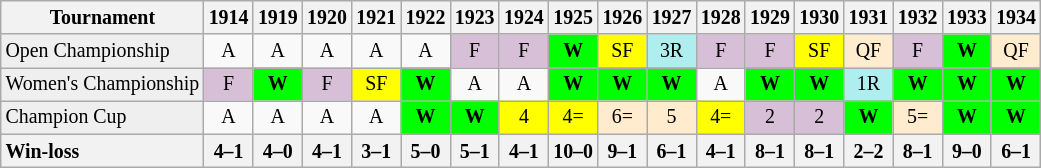<table class="wikitable nowrap" style=text-align:center;font-size:83%>
<tr>
<th>Tournament</th>
<th>1914</th>
<th>1919</th>
<th>1920</th>
<th>1921</th>
<th>1922</th>
<th>1923</th>
<th>1924</th>
<th>1925</th>
<th>1926</th>
<th>1927</th>
<th>1928</th>
<th>1929</th>
<th>1930</th>
<th>1931</th>
<th>1932</th>
<th>1933</th>
<th>1934</th>
</tr>
<tr>
<td style="background:#efefef; text-align:left;">Open Championship</td>
<td>A</td>
<td>A</td>
<td>A</td>
<td>A</td>
<td>A</td>
<td style="background:thistle;">F</td>
<td style="background:thistle;">F</td>
<td bgcolor=lime><strong>W</strong></td>
<td style="background:yellow;">SF</td>
<td style="background:#afeeee;">3R</td>
<td style="background:thistle;">F</td>
<td style="background:thistle;">F</td>
<td style="background:yellow;">SF</td>
<td style="background:#ffebcd;">QF</td>
<td style="background:thistle;">F</td>
<td bgcolor=lime><strong>W</strong></td>
<td style="background:#ffebcd;">QF</td>
</tr>
<tr>
<td style="background:#efefef; text-align:left;">Women's Championship</td>
<td style="background:thistle;">F</td>
<td bgcolor=lime><strong>W</strong></td>
<td style="background:thistle;">F</td>
<td style="background:yellow;">SF</td>
<td bgcolor=lime><strong>W</strong></td>
<td>A</td>
<td>A</td>
<td bgcolor=lime><strong>W</strong></td>
<td bgcolor=lime><strong>W</strong></td>
<td bgcolor=lime><strong>W</strong></td>
<td>A</td>
<td bgcolor=lime><strong>W</strong></td>
<td bgcolor=lime><strong>W</strong></td>
<td style="background:#afeeee;">1R</td>
<td bgcolor=lime><strong>W</strong></td>
<td bgcolor=lime><strong>W</strong></td>
<td bgcolor=lime><strong>W</strong></td>
</tr>
<tr>
<td style="background:#efefef; text-align:left;">Champion Cup</td>
<td>A</td>
<td>A</td>
<td>A</td>
<td>A</td>
<td bgcolor=lime><strong>W</strong></td>
<td bgcolor=lime><strong>W</strong></td>
<td style="background:yellow;">4</td>
<td style="background:yellow;">4=</td>
<td style="background:#ffebcd;">6=</td>
<td style="background:#ffebcd;">5</td>
<td style="background:yellow;">4=</td>
<td style="background:thistle;">2</td>
<td style="background:thistle;">2</td>
<td bgcolor=lime><strong>W</strong></td>
<td style="background:#ffebcd;">5=</td>
<td bgcolor=lime><strong>W</strong></td>
<td bgcolor=lime><strong>W</strong></td>
</tr>
<tr>
<th style=text-align:left>Win-loss</th>
<th>4–1</th>
<th>4–0</th>
<th>4–1</th>
<th>3–1</th>
<th>5–0</th>
<th>5–1</th>
<th>4–1</th>
<th>10–0</th>
<th>9–1</th>
<th>6–1</th>
<th>4–1</th>
<th>8–1</th>
<th>8–1</th>
<th>2–2</th>
<th>8–1</th>
<th>9–0</th>
<th>6–1</th>
</tr>
</table>
